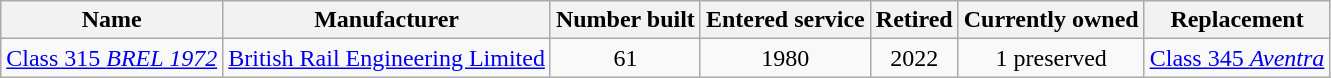<table class="wikitable sortable" style="text-align:center">
<tr>
<th>Name</th>
<th>Manufacturer</th>
<th>Number built</th>
<th>Entered service</th>
<th>Retired</th>
<th>Currently owned</th>
<th>Replacement</th>
</tr>
<tr>
<td><a href='#'>Class 315 <em>BREL 1972</em></a></td>
<td><a href='#'>British Rail Engineering Limited</a></td>
<td>61</td>
<td>1980</td>
<td>2022</td>
<td>1 preserved</td>
<td><a href='#'>Class 345 <em>Aventra</em></a></td>
</tr>
</table>
